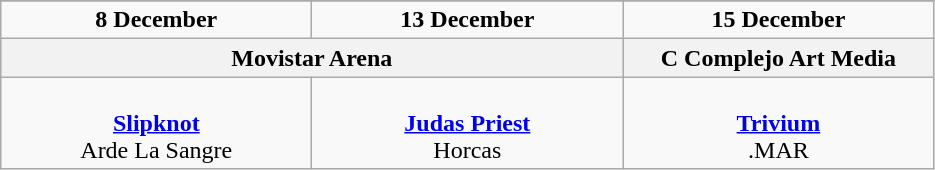<table class="wikitable">
<tr>
</tr>
<tr>
<td style="text-align:center;"><strong>8 December</strong></td>
<td style="text-align:center;"><strong>13 December</strong></td>
<td style="text-align:center;"><strong>15 December</strong></td>
</tr>
<tr>
<th colspan="2">Movistar Arena</th>
<th>C Complejo Art Media</th>
</tr>
<tr>
<td style="text-align:center; vertical-align:top; width:200px;"><br><strong><a href='#'>Slipknot</a></strong><br>
Arde La Sangre<br></td>
<td style="text-align:center; vertical-align:top; width:200px;"><br><strong><a href='#'>Judas Priest</a></strong><br>
Horcas<br></td>
<td style="text-align:center; vertical-align:top; width:200px;"><br><strong><a href='#'>Trivium</a></strong><br>
.MAR<br></td>
</tr>
</table>
